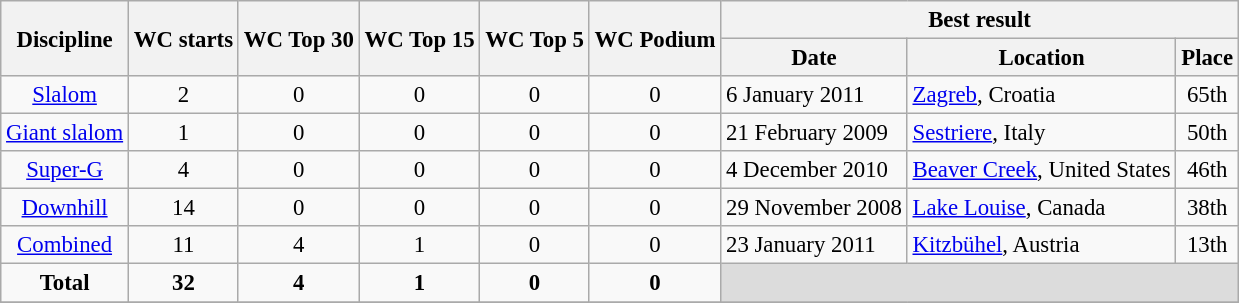<table class="wikitable" style="text-align:center; font-size:95%;">
<tr>
<th rowspan=2>Discipline</th>
<th rowspan=2>WC starts</th>
<th rowspan=2>WC Top 30</th>
<th rowspan=2>WC Top 15</th>
<th rowspan=2>WC Top 5</th>
<th rowspan=2>WC Podium</th>
<th colspan=3>Best result</th>
</tr>
<tr>
<th>Date</th>
<th>Location</th>
<th>Place</th>
</tr>
<tr>
<td align=center><a href='#'>Slalom</a></td>
<td align=center>2</td>
<td align=center>0</td>
<td align=center>0</td>
<td align=center>0</td>
<td align=center>0</td>
<td align=left>6 January 2011</td>
<td align=left> <a href='#'>Zagreb</a>, Croatia</td>
<td>65th</td>
</tr>
<tr>
<td align=center><a href='#'>Giant slalom</a></td>
<td align=center>1</td>
<td align=center>0</td>
<td align=center>0</td>
<td align=center>0</td>
<td align=center>0</td>
<td align=left>21 February 2009</td>
<td align=left> <a href='#'>Sestriere</a>, Italy</td>
<td>50th</td>
</tr>
<tr>
<td align=center><a href='#'>Super-G</a></td>
<td align=center>4</td>
<td align=center>0</td>
<td align=center>0</td>
<td align=center>0</td>
<td align=center>0</td>
<td align=left>4 December 2010</td>
<td align=left> <a href='#'>Beaver Creek</a>, United States</td>
<td>46th</td>
</tr>
<tr>
<td align=center><a href='#'>Downhill</a></td>
<td align=center>14</td>
<td align=center>0</td>
<td align=center>0</td>
<td align=center>0</td>
<td align=center>0</td>
<td align=left>29 November 2008</td>
<td align=left> <a href='#'>Lake Louise</a>, Canada</td>
<td>38th</td>
</tr>
<tr>
<td align=center><a href='#'>Combined</a></td>
<td align=center>11</td>
<td align=center>4</td>
<td align=center>1</td>
<td align=center>0</td>
<td align=center>0</td>
<td align=left>23 January 2011</td>
<td align=left> <a href='#'>Kitzbühel</a>, Austria</td>
<td>13th</td>
</tr>
<tr>
<td align=center><strong>Total</strong></td>
<td align=center><strong>32</strong></td>
<td align=center><strong>4</strong></td>
<td align=center><strong>1</strong></td>
<td align=center><strong>0</strong></td>
<td align=center><strong>0</strong></td>
<td colspan=3 bgcolor=#DCDCDC></td>
</tr>
<tr>
</tr>
</table>
